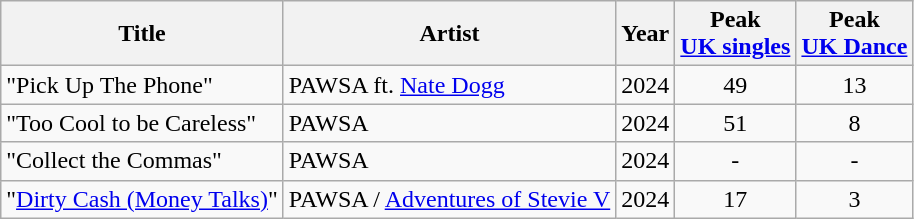<table class="wikitable sortable">
<tr>
<th>Title</th>
<th>Artist</th>
<th>Year</th>
<th>Peak<br><a href='#'>UK singles</a></th>
<th>Peak<br><a href='#'>UK Dance</a></th>
</tr>
<tr>
<td>"Pick Up The Phone"</td>
<td>PAWSA ft. <a href='#'>Nate Dogg</a></td>
<td>2024</td>
<td style="text-align:center;">49</td>
<td style="text-align:center;">13</td>
</tr>
<tr>
<td>"Too Cool to be Careless"</td>
<td>PAWSA</td>
<td>2024</td>
<td style="text-align:center;">51</td>
<td style="text-align:center;">8</td>
</tr>
<tr>
<td>"Collect the Commas"</td>
<td>PAWSA</td>
<td>2024</td>
<td style="text-align:center;">-</td>
<td style="text-align:center;">-</td>
</tr>
<tr>
<td>"<a href='#'>Dirty Cash (Money Talks)</a>"</td>
<td>PAWSA / <a href='#'>Adventures of Stevie V</a></td>
<td>2024</td>
<td style="text-align:center;">17</td>
<td style="text-align:center;">3</td>
</tr>
</table>
